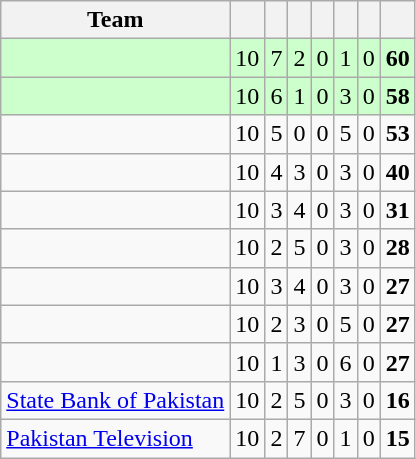<table class="wikitable sortable" style="text-align: center">
<tr>
<th>Team</th>
<th></th>
<th></th>
<th></th>
<th></th>
<th></th>
<th></th>
<th></th>
</tr>
<tr bgcolor=ccffcc>
<td style="text-align:left"></td>
<td>10</td>
<td>7</td>
<td>2</td>
<td>0</td>
<td>1</td>
<td>0</td>
<td><strong>60</strong></td>
</tr>
<tr bgcolor=ccffcc>
<td style="text-align:left"></td>
<td>10</td>
<td>6</td>
<td>1</td>
<td>0</td>
<td>3</td>
<td>0</td>
<td><strong>58</strong></td>
</tr>
<tr>
<td style="text-align:left"></td>
<td>10</td>
<td>5</td>
<td>0</td>
<td>0</td>
<td>5</td>
<td>0</td>
<td><strong>53</strong></td>
</tr>
<tr>
<td style="text-align:left"></td>
<td>10</td>
<td>4</td>
<td>3</td>
<td>0</td>
<td>3</td>
<td>0</td>
<td><strong>40</strong></td>
</tr>
<tr>
<td style="text-align:left"></td>
<td>10</td>
<td>3</td>
<td>4</td>
<td>0</td>
<td>3</td>
<td>0</td>
<td><strong>31</strong></td>
</tr>
<tr>
<td style="text-align:left"></td>
<td>10</td>
<td>2</td>
<td>5</td>
<td>0</td>
<td>3</td>
<td>0</td>
<td><strong>28</strong></td>
</tr>
<tr>
<td style="text-align:left"></td>
<td>10</td>
<td>3</td>
<td>4</td>
<td>0</td>
<td>3</td>
<td>0</td>
<td><strong>27</strong></td>
</tr>
<tr>
<td style="text-align:left"></td>
<td>10</td>
<td>2</td>
<td>3</td>
<td>0</td>
<td>5</td>
<td>0</td>
<td><strong>27</strong></td>
</tr>
<tr>
<td style="text-align:left"></td>
<td>10</td>
<td>1</td>
<td>3</td>
<td>0</td>
<td>6</td>
<td>0</td>
<td><strong>27</strong></td>
</tr>
<tr>
<td style="text-align:left"><a href='#'>State Bank of Pakistan</a></td>
<td>10</td>
<td>2</td>
<td>5</td>
<td>0</td>
<td>3</td>
<td>0</td>
<td><strong>16</strong></td>
</tr>
<tr>
<td style="text-align:left"><a href='#'>Pakistan Television</a></td>
<td>10</td>
<td>2</td>
<td>7</td>
<td>0</td>
<td>1</td>
<td>0</td>
<td><strong>15</strong></td>
</tr>
</table>
